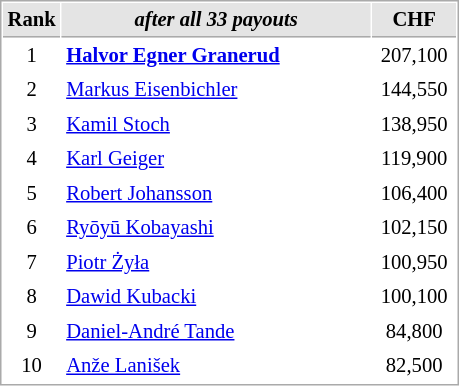<table cellspacing="1" cellpadding="3" style="border:1px solid #AAAAAA;font-size:86%">
<tr style="background-color: #E4E4E4;">
<th style="border-bottom:1px solid #AAAAAA; width: 10px;">Rank</th>
<th style="border-bottom:1px solid #AAAAAA; width: 200px;"><em>after all 33 payouts</em></th>
<th style="border-bottom:1px solid #AAAAAA; width: 50px;">CHF</th>
</tr>
<tr>
<td align=center>1</td>
<td> <strong><a href='#'>Halvor Egner Granerud</a></strong></td>
<td align=center>207,100</td>
</tr>
<tr>
<td align=center>2</td>
<td> <a href='#'>Markus Eisenbichler</a></td>
<td align=center>144,550</td>
</tr>
<tr>
<td align=center>3</td>
<td> <a href='#'>Kamil Stoch</a></td>
<td align=center>138,950</td>
</tr>
<tr>
<td align=center>4</td>
<td> <a href='#'>Karl Geiger</a></td>
<td align=center>119,900</td>
</tr>
<tr>
<td align=center>5</td>
<td> <a href='#'>Robert Johansson</a></td>
<td align=center>106,400</td>
</tr>
<tr>
<td align=center>6</td>
<td> <a href='#'>Ryōyū Kobayashi</a></td>
<td align=center>102,150</td>
</tr>
<tr>
<td align=center>7</td>
<td> <a href='#'>Piotr Żyła</a></td>
<td align=center>100,950</td>
</tr>
<tr>
<td align=center>8</td>
<td> <a href='#'>Dawid Kubacki</a></td>
<td align=center>100,100</td>
</tr>
<tr>
<td align=center>9</td>
<td> <a href='#'>Daniel-André Tande</a></td>
<td align=center>84,800</td>
</tr>
<tr>
<td align=center>10</td>
<td> <a href='#'>Anže Lanišek</a></td>
<td align=center>82,500</td>
</tr>
</table>
